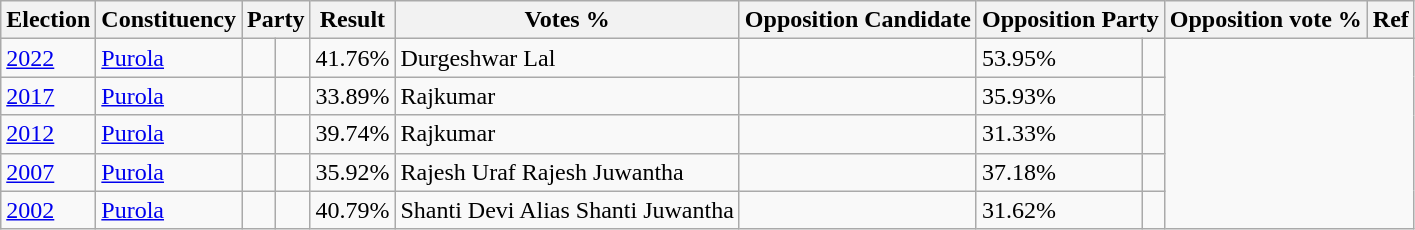<table class="wikitable sortable">
<tr>
<th>Election</th>
<th>Constituency</th>
<th colspan="2">Party</th>
<th>Result</th>
<th>Votes %</th>
<th>Opposition Candidate</th>
<th colspan="2">Opposition Party</th>
<th>Opposition vote %</th>
<th>Ref</th>
</tr>
<tr>
<td><a href='#'>2022</a></td>
<td><a href='#'>Purola</a></td>
<td></td>
<td></td>
<td>41.76%</td>
<td>Durgeshwar Lal</td>
<td></td>
<td>53.95%</td>
<td></td>
</tr>
<tr>
<td><a href='#'>2017</a></td>
<td><a href='#'>Purola</a></td>
<td></td>
<td></td>
<td>33.89%</td>
<td>Rajkumar</td>
<td></td>
<td>35.93%</td>
<td></td>
</tr>
<tr>
<td><a href='#'>2012</a></td>
<td><a href='#'>Purola</a></td>
<td></td>
<td></td>
<td>39.74%</td>
<td>Rajkumar</td>
<td></td>
<td>31.33%</td>
<td></td>
</tr>
<tr>
<td><a href='#'>2007</a></td>
<td><a href='#'>Purola</a></td>
<td></td>
<td></td>
<td>35.92%</td>
<td>Rajesh Uraf Rajesh Juwantha</td>
<td></td>
<td>37.18%</td>
<td></td>
</tr>
<tr>
<td><a href='#'>2002</a></td>
<td><a href='#'>Purola</a></td>
<td></td>
<td></td>
<td>40.79%</td>
<td>Shanti Devi Alias Shanti Juwantha</td>
<td></td>
<td>31.62%</td>
<td></td>
</tr>
</table>
